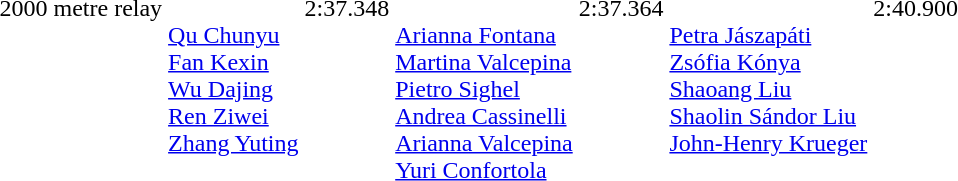<table>
<tr valign="top">
<td>2000 metre relay<br></td>
<td valign=top><br><a href='#'>Qu Chunyu</a><br><a href='#'>Fan Kexin</a><br><a href='#'>Wu Dajing</a><br><a href='#'>Ren Ziwei</a><br><a href='#'>Zhang Yuting</a></td>
<td>2:37.348</td>
<td valign=top><br><a href='#'>Arianna Fontana</a><br><a href='#'>Martina Valcepina</a><br><a href='#'>Pietro Sighel</a><br><a href='#'>Andrea Cassinelli</a><br><a href='#'>Arianna Valcepina</a><br><a href='#'>Yuri Confortola</a></td>
<td>2:37.364</td>
<td valign=top><br><a href='#'>Petra Jászapáti</a><br><a href='#'>Zsófia Kónya</a><br><a href='#'>Shaoang Liu</a><br><a href='#'>Shaolin Sándor Liu</a><br><a href='#'>John-Henry Krueger</a></td>
<td>2:40.900</td>
</tr>
</table>
